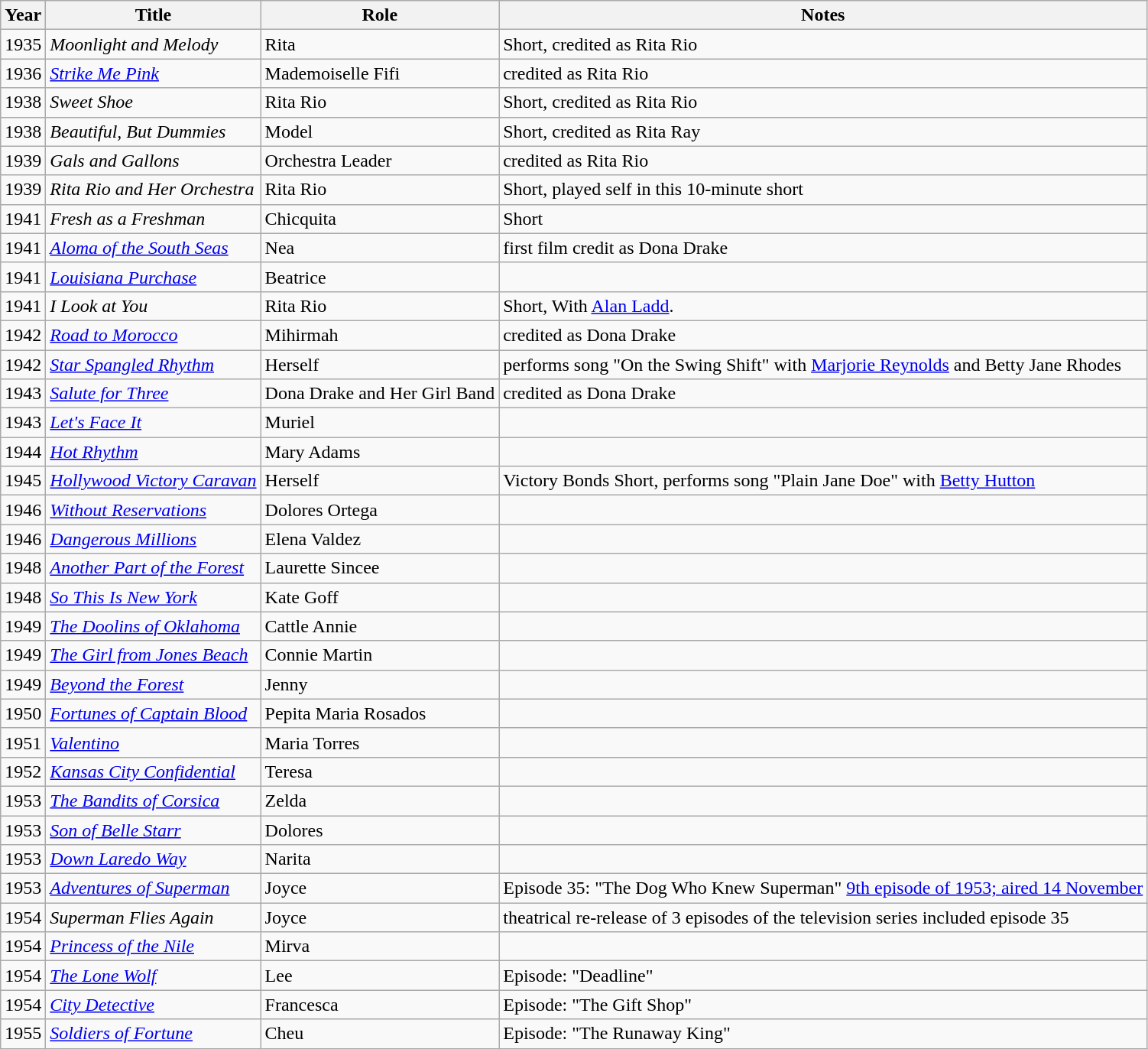<table class="wikitable sortable">
<tr>
<th>Year</th>
<th>Title</th>
<th>Role</th>
<th class="unsortable">Notes</th>
</tr>
<tr>
<td>1935</td>
<td><em>Moonlight and Melody</em></td>
<td>Rita</td>
<td>Short, credited as Rita Rio</td>
</tr>
<tr>
<td>1936</td>
<td><em><a href='#'>Strike Me Pink</a></em></td>
<td>Mademoiselle Fifi</td>
<td>credited as Rita Rio</td>
</tr>
<tr>
<td>1938</td>
<td><em>Sweet Shoe</em></td>
<td>Rita Rio</td>
<td>Short, credited as Rita Rio</td>
</tr>
<tr>
<td>1938</td>
<td><em>Beautiful, But Dummies</em></td>
<td>Model</td>
<td>Short, credited as Rita Ray</td>
</tr>
<tr>
<td>1939</td>
<td><em>Gals and Gallons</em></td>
<td>Orchestra Leader</td>
<td>credited as Rita Rio</td>
</tr>
<tr>
<td>1939</td>
<td><em>Rita Rio and Her Orchestra</em></td>
<td>Rita Rio</td>
<td>Short, played self in this 10-minute short</td>
</tr>
<tr>
<td>1941</td>
<td><em>Fresh as a Freshman</em></td>
<td>Chicquita</td>
<td>Short</td>
</tr>
<tr>
<td>1941</td>
<td><em><a href='#'>Aloma of the South Seas</a></em></td>
<td>Nea</td>
<td>first film credit as Dona Drake</td>
</tr>
<tr>
<td>1941</td>
<td><em><a href='#'>Louisiana Purchase</a></em></td>
<td>Beatrice</td>
<td></td>
</tr>
<tr>
<td>1941</td>
<td><em>I Look at You</em></td>
<td>Rita Rio</td>
<td>Short, With <a href='#'>Alan Ladd</a>.</td>
</tr>
<tr>
<td>1942</td>
<td><em><a href='#'>Road to Morocco</a></em></td>
<td>Mihirmah</td>
<td>credited as Dona Drake</td>
</tr>
<tr>
<td>1942</td>
<td><em><a href='#'>Star Spangled Rhythm</a></em></td>
<td>Herself</td>
<td>performs song "On the Swing Shift" with <a href='#'>Marjorie Reynolds</a> and Betty Jane Rhodes</td>
</tr>
<tr>
<td>1943</td>
<td><em><a href='#'>Salute for Three</a></em></td>
<td>Dona Drake and Her Girl Band</td>
<td>credited as Dona Drake</td>
</tr>
<tr>
<td>1943</td>
<td><em><a href='#'>Let's Face It</a></em></td>
<td>Muriel</td>
<td></td>
</tr>
<tr>
<td>1944</td>
<td><em><a href='#'>Hot Rhythm</a></em></td>
<td>Mary Adams</td>
<td></td>
</tr>
<tr>
<td>1945</td>
<td><em><a href='#'>Hollywood Victory Caravan</a></em></td>
<td>Herself</td>
<td>Victory Bonds Short, performs song "Plain Jane Doe" with <a href='#'>Betty Hutton</a></td>
</tr>
<tr>
<td>1946</td>
<td><em><a href='#'>Without Reservations</a></em></td>
<td>Dolores Ortega</td>
<td></td>
</tr>
<tr>
<td>1946</td>
<td><em><a href='#'>Dangerous Millions</a></em></td>
<td>Elena Valdez</td>
<td></td>
</tr>
<tr>
<td>1948</td>
<td><em><a href='#'>Another Part of the Forest</a></em></td>
<td>Laurette Sincee</td>
<td></td>
</tr>
<tr>
<td>1948</td>
<td><em><a href='#'>So This Is New York</a></em></td>
<td>Kate Goff</td>
<td></td>
</tr>
<tr>
<td>1949</td>
<td><em><a href='#'>The Doolins of Oklahoma</a></em></td>
<td>Cattle Annie</td>
<td></td>
</tr>
<tr>
<td>1949</td>
<td><em><a href='#'>The Girl from Jones Beach</a></em></td>
<td>Connie Martin</td>
<td></td>
</tr>
<tr>
<td>1949</td>
<td><em><a href='#'>Beyond the Forest</a></em></td>
<td>Jenny</td>
<td></td>
</tr>
<tr>
<td>1950</td>
<td><em><a href='#'>Fortunes of Captain Blood</a></em></td>
<td>Pepita Maria Rosados</td>
<td></td>
</tr>
<tr>
<td>1951</td>
<td><em><a href='#'>Valentino</a></em></td>
<td>Maria Torres</td>
<td></td>
</tr>
<tr>
<td>1952</td>
<td><em><a href='#'>Kansas City Confidential</a></em></td>
<td>Teresa</td>
<td></td>
</tr>
<tr>
<td>1953</td>
<td><em><a href='#'>The Bandits of Corsica</a></em></td>
<td>Zelda</td>
<td></td>
</tr>
<tr>
<td>1953</td>
<td><em><a href='#'>Son of Belle Starr</a></em></td>
<td>Dolores</td>
<td></td>
</tr>
<tr>
<td>1953</td>
<td><em><a href='#'>Down Laredo Way</a></em></td>
<td>Narita</td>
<td></td>
</tr>
<tr>
<td>1953</td>
<td><em><a href='#'>Adventures of Superman</a></em></td>
<td>Joyce</td>
<td>Episode 35: "The Dog Who Knew Superman" <a href='#'>9th episode of 1953; aired 14 November</a></td>
</tr>
<tr>
<td>1954</td>
<td><em>Superman Flies Again</em></td>
<td>Joyce</td>
<td>theatrical re-release of 3 episodes of the television series included episode 35</td>
</tr>
<tr>
<td>1954</td>
<td><em><a href='#'>Princess of the Nile</a></em></td>
<td>Mirva</td>
<td></td>
</tr>
<tr>
<td>1954</td>
<td><em><a href='#'>The Lone Wolf</a></em></td>
<td>Lee</td>
<td>Episode: "Deadline"</td>
</tr>
<tr>
<td>1954</td>
<td><em><a href='#'>City Detective</a></em></td>
<td>Francesca</td>
<td>Episode: "The Gift Shop"</td>
</tr>
<tr>
<td>1955</td>
<td><em><a href='#'>Soldiers of Fortune</a></em></td>
<td>Cheu</td>
<td>Episode: "The Runaway King"</td>
</tr>
</table>
